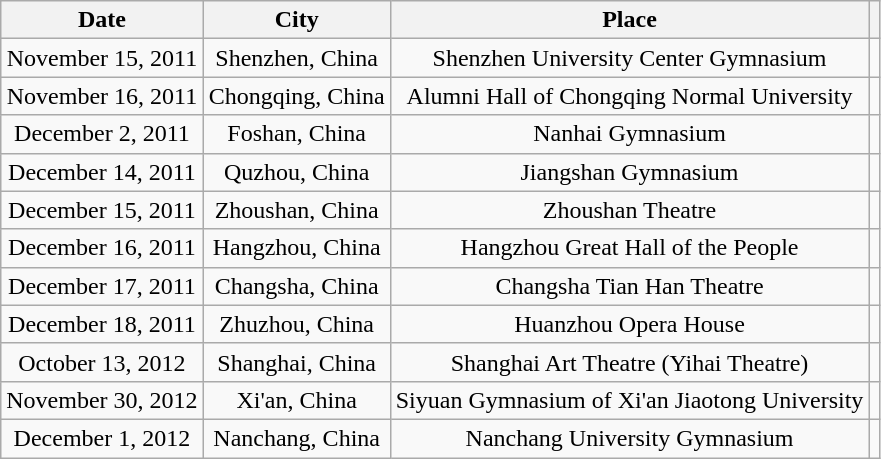<table class="wikitable plainrowheaders">
<tr>
<th>Date</th>
<th>City</th>
<th>Place</th>
<th></th>
</tr>
<tr>
<td style="text-align:center;">November 15, 2011</td>
<td style="text-align:center;">Shenzhen, China</td>
<td style="text-align:center;">Shenzhen University Center Gymnasium</td>
<td style="text-align:center;"></td>
</tr>
<tr>
<td style="text-align:center;">November 16, 2011</td>
<td style="text-align:center;">Chongqing, China</td>
<td style="text-align:center;">Alumni Hall of Chongqing Normal University</td>
<td style="text-align:center;"></td>
</tr>
<tr>
<td style="text-align:center;">December 2, 2011</td>
<td style="text-align:center;">Foshan, China</td>
<td style="text-align:center;">Nanhai Gymnasium</td>
<td style="text-align:center;"></td>
</tr>
<tr>
<td style="text-align:center;">December 14, 2011</td>
<td style="text-align:center;">Quzhou, China</td>
<td style="text-align:center;">Jiangshan Gymnasium</td>
<td style="text-align:center;"></td>
</tr>
<tr style="text-align:center;">
<td style="text-align:center;">December 15, 2011</td>
<td style="text-align:center;">Zhoushan, China</td>
<td style="text-align:center;">Zhoushan Theatre</td>
<td style="text-align:center;"></td>
</tr>
<tr>
<td style="text-align:center;">December 16, 2011</td>
<td style="text-align:center;">Hangzhou, China</td>
<td style="text-align:center;">Hangzhou Great Hall of the People</td>
<td style="text-align:center;"></td>
</tr>
<tr>
<td style="text-align:center;">December 17, 2011</td>
<td style="text-align:center;">Changsha, China</td>
<td style="text-align:center;">Changsha Tian Han Theatre</td>
<td style="text-align:center;"></td>
</tr>
<tr>
<td style="text-align:center;">December 18, 2011</td>
<td style="text-align:center;">Zhuzhou, China</td>
<td style="text-align:center;">Huanzhou Opera House</td>
<td style="text-align:center;"></td>
</tr>
<tr>
<td style="text-align:center;">October 13, 2012</td>
<td style="text-align:center;">Shanghai, China</td>
<td style="text-align:center;">Shanghai Art Theatre (Yihai Theatre)</td>
<td style="text-align:center;"></td>
</tr>
<tr>
<td style="text-align:center;">November 30, 2012</td>
<td style="text-align:center;">Xi'an, China</td>
<td style="text-align:center;">Siyuan Gymnasium of Xi'an Jiaotong University</td>
<td style="text-align:center;"></td>
</tr>
<tr>
<td style="text-align:center;">December 1, 2012</td>
<td style="text-align:center;">Nanchang, China</td>
<td style="text-align:center;">Nanchang University Gymnasium</td>
<td style="text-align:center;"></td>
</tr>
</table>
